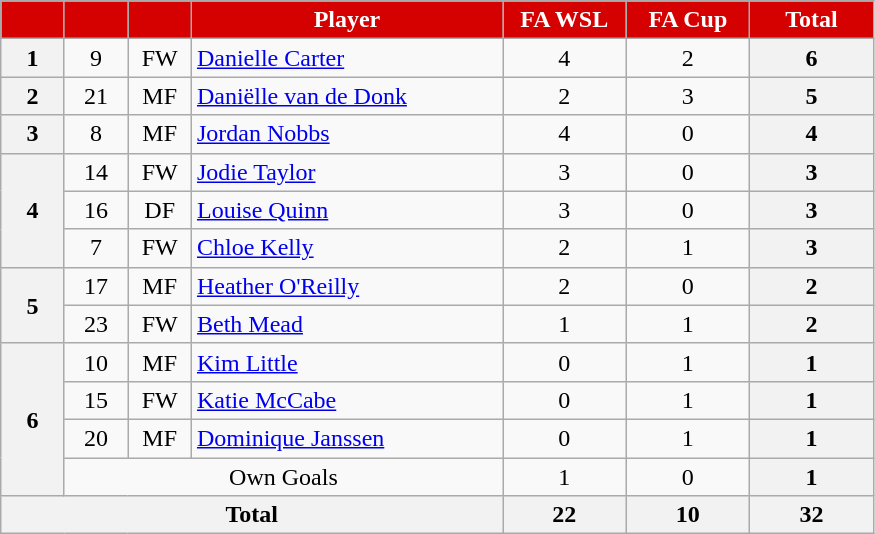<table class="wikitable" style="text-align:center;">
<tr>
<th style="background:#d50000; color:white; width:35px;"></th>
<th style="background:#d50000; color:white; width:35px;"></th>
<th style="background:#d50000; color:white; width:35px;"></th>
<th style="background:#d50000; color:white; width:200px;">Player</th>
<th style="background:#d50000; color:white; width:75px;">FA WSL</th>
<th style="background:#d50000; color:white; width:75px;">FA Cup</th>
<th style="background:#d50000; color:white; width:75px;"><strong>Total</strong></th>
</tr>
<tr>
<th>1</th>
<td>9</td>
<td>FW</td>
<td style="text-align:left;"> <a href='#'>Danielle Carter</a></td>
<td>4</td>
<td>2</td>
<th>6</th>
</tr>
<tr>
<th rowspan="1">2</th>
<td>21</td>
<td>MF</td>
<td align="left"> <a href='#'>Daniëlle van de Donk</a></td>
<td>2</td>
<td>3</td>
<th>5</th>
</tr>
<tr>
<th>3</th>
<td>8</td>
<td>MF</td>
<td style="text-align:left;"> <a href='#'>Jordan Nobbs</a></td>
<td>4</td>
<td>0</td>
<th>4</th>
</tr>
<tr>
<th rowspan="3">4</th>
<td>14</td>
<td>FW</td>
<td style="text-align:left;"> <a href='#'>Jodie Taylor</a></td>
<td>3</td>
<td>0</td>
<th>3</th>
</tr>
<tr>
<td>16</td>
<td>DF</td>
<td style="text-align:left;"> <a href='#'>Louise Quinn</a></td>
<td>3</td>
<td>0</td>
<th>3</th>
</tr>
<tr>
<td>7</td>
<td>FW</td>
<td style="text-align:left;"> <a href='#'>Chloe Kelly</a></td>
<td>2</td>
<td>1</td>
<th>3</th>
</tr>
<tr>
<th rowspan="2">5</th>
<td>17</td>
<td>MF</td>
<td style="text-align:left;"> <a href='#'>Heather O'Reilly</a></td>
<td>2</td>
<td>0</td>
<th>2</th>
</tr>
<tr>
<td>23</td>
<td>FW</td>
<td style="text-align:left;"> <a href='#'>Beth Mead</a></td>
<td>1</td>
<td>1</td>
<th>2</th>
</tr>
<tr>
<th rowspan="4">6</th>
<td>10</td>
<td>MF</td>
<td style="text-align:left;"> <a href='#'>Kim Little</a></td>
<td>0</td>
<td>1</td>
<th>1</th>
</tr>
<tr>
<td>15</td>
<td>FW</td>
<td style="text-align:left;"> <a href='#'>Katie McCabe</a></td>
<td>0</td>
<td>1</td>
<th>1</th>
</tr>
<tr>
<td>20</td>
<td>MF</td>
<td style="text-align:left;"> <a href='#'>Dominique Janssen</a></td>
<td>0</td>
<td>1</td>
<th>1</th>
</tr>
<tr>
<td colspan="3">Own Goals</td>
<td>1</td>
<td>0</td>
<th>1</th>
</tr>
<tr>
<th colspan="4">Total</th>
<th>22</th>
<th>10</th>
<th>32</th>
</tr>
</table>
